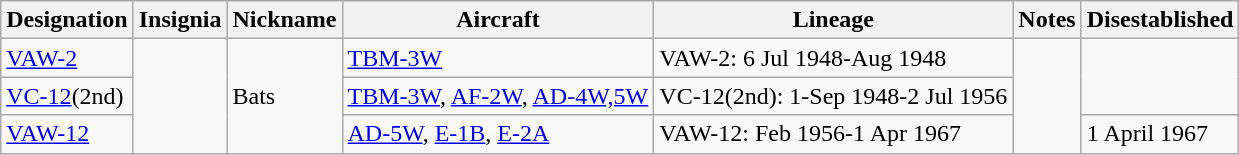<table class="wikitable">
<tr>
<th>Designation</th>
<th>Insignia</th>
<th>Nickname</th>
<th>Aircraft</th>
<th>Lineage</th>
<th>Notes</th>
<th>Disestablished</th>
</tr>
<tr>
<td><a href='#'>VAW-2</a></td>
<td Rowspan="3"></td>
<td Rowspan="3">Bats</td>
<td><a href='#'>TBM-3W</a></td>
<td>VAW-2: 6 Jul 1948-Aug 1948</td>
<td Rowspan="3"></td>
</tr>
<tr>
<td><a href='#'>VC-12</a>(2nd)</td>
<td><a href='#'>TBM-3W</a>, <a href='#'>AF-2W</a>, <a href='#'>AD-4W,5W</a></td>
<td style="white-space: nowrap;">VC-12(2nd): 1-Sep 1948-2 Jul 1956</td>
</tr>
<tr>
<td><a href='#'>VAW-12</a></td>
<td><a href='#'>AD-5W</a>, <a href='#'>E-1B</a>, <a href='#'>E-2A</a></td>
<td>VAW-12: Feb 1956-1 Apr 1967</td>
<td>1 April 1967</td>
</tr>
</table>
